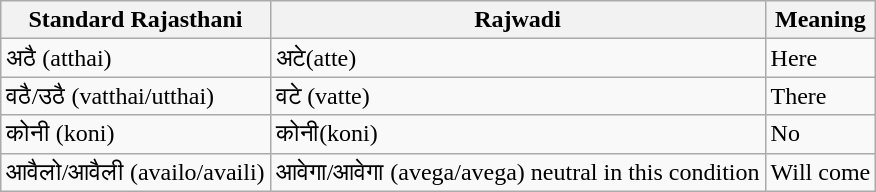<table class="wikitable">
<tr>
<th>Standard Rajasthani</th>
<th>Rajwadi</th>
<th>Meaning</th>
</tr>
<tr>
<td>अठै (atthai)</td>
<td>अटे(atte)</td>
<td>Here</td>
</tr>
<tr>
<td>वठै/उठै (vatthai/utthai)</td>
<td>वटे (vatte)</td>
<td>There</td>
</tr>
<tr>
<td>कोनी (koni)</td>
<td>कोनी(koni)</td>
<td>No</td>
</tr>
<tr>
<td>आवैलो/आवैली (availo/availi)</td>
<td>आवेगा/आवेगा (avega/avega) neutral in this condition</td>
<td>Will come</td>
</tr>
</table>
